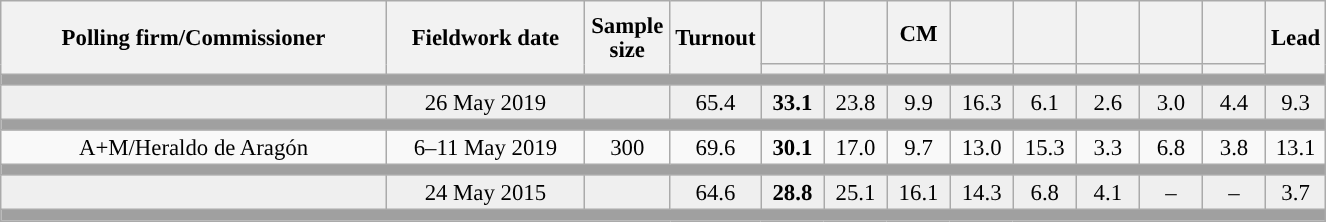<table class="wikitable collapsible collapsed" style="text-align:center; font-size:95%; line-height:16px;">
<tr style="height:42px;">
<th style="width:250px;" rowspan="2">Polling firm/Commissioner</th>
<th style="width:125px;" rowspan="2">Fieldwork date</th>
<th style="width:50px;" rowspan="2">Sample size</th>
<th style="width:45px;" rowspan="2">Turnout</th>
<th style="width:35px;"></th>
<th style="width:35px;"></th>
<th style="width:35px;">CM</th>
<th style="width:35px;"></th>
<th style="width:35px;"></th>
<th style="width:35px;"></th>
<th style="width:35px;"></th>
<th style="width:35px;"></th>
<th style="width:30px;" rowspan="2">Lead</th>
</tr>
<tr>
<th style="color:inherit;background:"></th>
<th style="color:inherit;background:"></th>
<th style="color:inherit;background:"></th>
<th style="color:inherit;background:"></th>
<th style="color:inherit;background:"></th>
<th style="color:inherit;background:"></th>
<th style="color:inherit;background:"></th>
<th style="color:inherit;background:"></th>
</tr>
<tr>
<td colspan="13" style="background:#A0A0A0"></td>
</tr>
<tr style="background:#EFEFEF;">
<td><strong></strong></td>
<td>26 May 2019</td>
<td></td>
<td>65.4</td>
<td><strong>33.1</strong><br></td>
<td>23.8<br></td>
<td>9.9<br></td>
<td>16.3<br></td>
<td>6.1<br></td>
<td>2.6<br></td>
<td>3.0<br></td>
<td>4.4<br></td>
<td style="background:">9.3</td>
</tr>
<tr>
<td colspan="13" style="background:#A0A0A0"></td>
</tr>
<tr>
<td>A+M/Heraldo de Aragón</td>
<td>6–11 May 2019</td>
<td>300</td>
<td>69.6</td>
<td><strong>30.1</strong><br></td>
<td>17.0<br></td>
<td>9.7<br></td>
<td>13.0<br></td>
<td>15.3<br></td>
<td>3.3<br></td>
<td>6.8<br></td>
<td>3.8<br></td>
<td style="background:">13.1</td>
</tr>
<tr>
<td colspan="13" style="background:#A0A0A0"></td>
</tr>
<tr style="background:#EFEFEF;">
<td><strong></strong></td>
<td>24 May 2015</td>
<td></td>
<td>64.6</td>
<td><strong>28.8</strong><br></td>
<td>25.1<br></td>
<td>16.1<br></td>
<td>14.3<br></td>
<td>6.8<br></td>
<td>4.1<br></td>
<td>–</td>
<td>–</td>
<td style="background:">3.7</td>
</tr>
<tr>
<td colspan="13" style="background:#A0A0A0"></td>
</tr>
</table>
